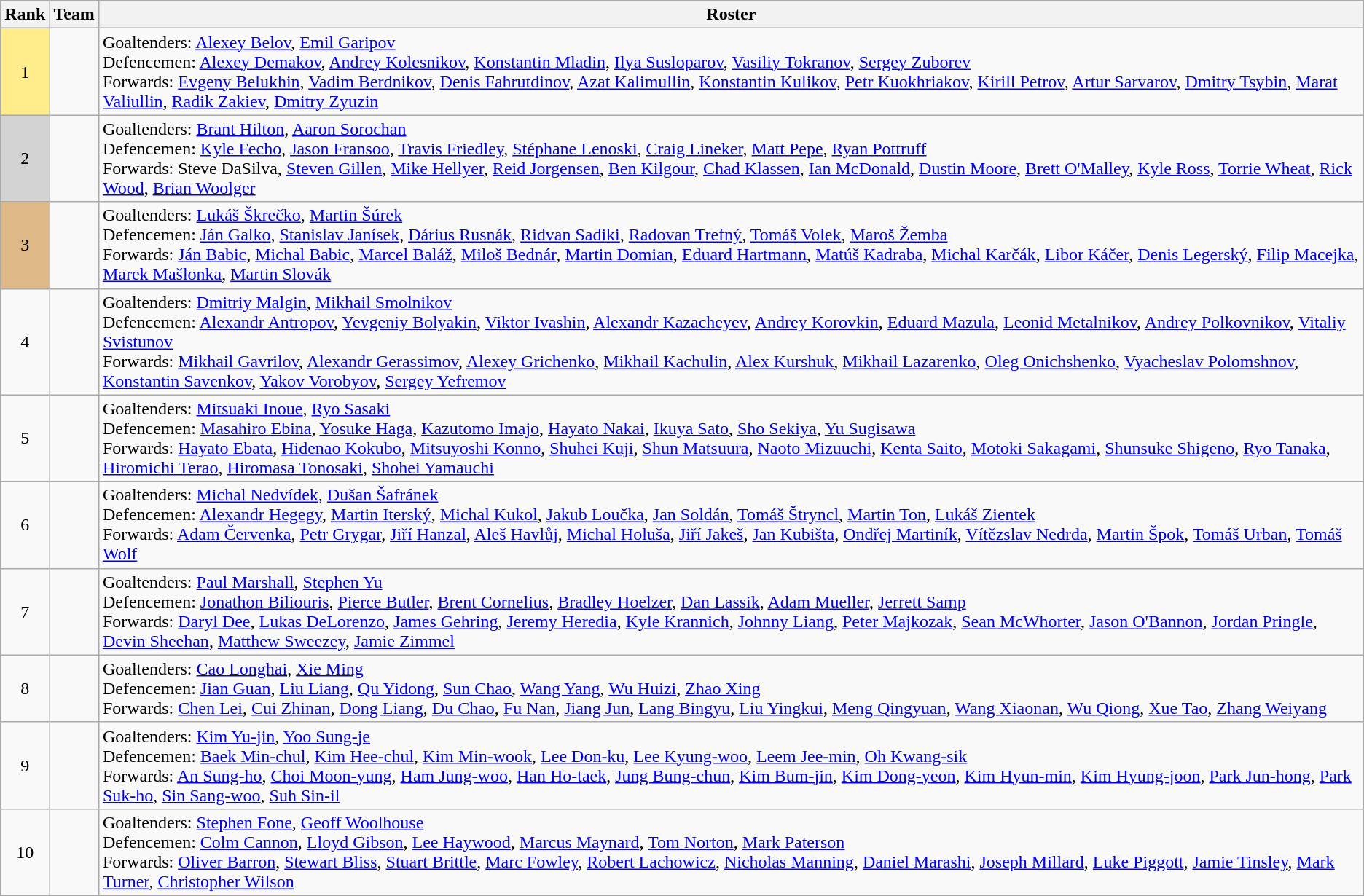<table class="wikitable">
<tr>
<th>Rank</th>
<th>Team</th>
<th>Roster</th>
</tr>
<tr>
<td bgcolor="#FFEC8B" align="center">1</td>
<td style="white-space:nowrap;"></td>
<td style="text-size:90%">Goaltenders: <a href='#'>Alexey Belov</a>, <a href='#'>Emil Garipov</a><br>Defencemen: <a href='#'>Alexey Demakov</a>, <a href='#'>Andrey Kolesnikov</a>, <a href='#'>Konstantin Mladin</a>, <a href='#'>Ilya Susloparov</a>, <a href='#'>Vasiliy Tokranov</a>, <a href='#'>Sergey Zuborev</a><br>Forwards: <a href='#'>Evgeny Belukhin</a>, <a href='#'>Vadim Berdnikov</a>, <a href='#'>Denis Fahrutdinov</a>, <a href='#'>Azat Kalimullin</a>, <a href='#'>Konstantin Kulikov</a>, <a href='#'>Petr Kuokhriakov</a>, <a href='#'>Kirill Petrov</a>, <a href='#'>Artur Sarvarov</a>, <a href='#'>Dmitry Tsybin</a>, <a href='#'>Marat Valiullin</a>, <a href='#'>Radik Zakiev</a>, <a href='#'>Dmitry Zyuzin</a><br></td>
</tr>
<tr>
<td bgcolor="#D3D3D3" align="center">2</td>
<td style="white-space:nowrap;"></td>
<td style="text-size:90%">Goaltenders: <a href='#'>Brant Hilton</a>, <a href='#'>Aaron Sorochan</a><br>Defencemen: <a href='#'>Kyle Fecho</a>, <a href='#'>Jason Fransoo</a>, <a href='#'>Travis Friedley</a>, <a href='#'>Stéphane Lenoski</a>, <a href='#'>Craig Lineker</a>, <a href='#'>Matt Pepe</a>, <a href='#'>Ryan Pottruff</a><br>Forwards: Steve DaSilva, <a href='#'>Steven Gillen</a>, <a href='#'>Mike Hellyer</a>, <a href='#'>Reid Jorgensen</a>, <a href='#'>Ben Kilgour</a>, <a href='#'>Chad Klassen</a>, <a href='#'>Ian McDonald</a>, <a href='#'>Dustin Moore</a>, <a href='#'>Brett O'Malley</a>, <a href='#'>Kyle Ross</a>, <a href='#'>Torrie Wheat</a>, <a href='#'>Rick Wood</a>, <a href='#'>Brian Woolger</a><br></td>
</tr>
<tr>
<td bgcolor="#DEB887" align="center">3</td>
<td style="white-space:nowrap;"></td>
<td style="text-size:90%">Goaltenders: <a href='#'>Lukáš Škrečko</a>, <a href='#'>Martin Šúrek</a><br>Defencemen: <a href='#'>Ján Galko</a>, <a href='#'>Stanislav Janísek</a>, <a href='#'>Dárius Rusnák</a>, <a href='#'>Ridvan Sadiki</a>, <a href='#'>Radovan Trefný</a>, <a href='#'>Tomáš Volek</a>, <a href='#'>Maroš Žemba</a><br>Forwards: <a href='#'>Ján Babic</a>, <a href='#'>Michal Babic</a>, <a href='#'>Marcel Baláž</a>, <a href='#'>Miloš Bednár</a>, <a href='#'>Martin Domian</a>, <a href='#'>Eduard Hartmann</a>, <a href='#'>Matúš Kadraba</a>, <a href='#'>Michal Karčák</a>, <a href='#'>Libor Káčer</a>, <a href='#'>Denis Legerský</a>, <a href='#'>Filip Macejka</a>, <a href='#'>Marek Mašlonka</a>, <a href='#'>Martin Slovák</a><br></td>
</tr>
<tr>
<td align="center">4</td>
<td style="white-space:nowrap;"></td>
<td style="text-size:90%">Goaltenders: <a href='#'>Dmitriy Malgin</a>, <a href='#'>Mikhail Smolnikov</a><br>Defencemen: <a href='#'>Alexandr Antropov</a>, <a href='#'>Yevgeniy Bolyakin</a>, <a href='#'>Viktor Ivashin</a>, <a href='#'>Alexandr Kazacheyev</a>, <a href='#'>Andrey Korovkin</a>, <a href='#'>Eduard Mazula</a>, <a href='#'>Leonid Metalnikov</a>, <a href='#'>Andrey Polkovnikov</a>, <a href='#'>Vitaliy Svistunov</a><br>Forwards: <a href='#'>Mikhail Gavrilov</a>, <a href='#'>Alexandr Gerassimov</a>, <a href='#'>Alexey Grichenko</a>, <a href='#'>Mikhail Kachulin</a>, <a href='#'>Alex Kurshuk</a>, <a href='#'>Mikhail Lazarenko</a>, <a href='#'>Oleg Onichshenko</a>, <a href='#'>Vyacheslav Polomshnov</a>, <a href='#'>Konstantin Savenkov</a>, <a href='#'>Yakov Vorobyov</a>, <a href='#'>Sergey Yefremov</a><br></td>
</tr>
<tr>
<td align="center">5</td>
<td style="white-space:nowrap;"></td>
<td style="text-size:90%">Goaltenders: <a href='#'>Mitsuaki Inoue</a>, <a href='#'>Ryo Sasaki</a><br>Defencemen: <a href='#'>Masahiro Ebina</a>, <a href='#'>Yosuke Haga</a>, <a href='#'>Kazutomo Imajo</a>, <a href='#'>Hayato Nakai</a>, <a href='#'>Ikuya Sato</a>, <a href='#'>Sho Sekiya</a>, <a href='#'>Yu Sugisawa</a><br>Forwards: <a href='#'>Hayato Ebata</a>, <a href='#'>Hidenao Kokubo</a>, <a href='#'>Mitsuyoshi Konno</a>, <a href='#'>Shuhei Kuji</a>, <a href='#'>Shun Matsuura</a>, <a href='#'>Naoto Mizuuchi</a>, <a href='#'>Kenta Saito</a>, <a href='#'>Motoki Sakagami</a>, <a href='#'>Shunsuke Shigeno</a>, <a href='#'>Ryo Tanaka</a>, <a href='#'>Hiromichi Terao</a>, <a href='#'>Hiromasa Tonosaki</a>, <a href='#'>Shohei Yamauchi</a><br></td>
</tr>
<tr>
<td align="center">6</td>
<td style="white-space:nowrap;"></td>
<td style="text-size:90%">Goaltenders: <a href='#'>Michal Nedvídek</a>, <a href='#'>Dušan Šafránek</a><br>Defencemen: <a href='#'>Alexandr Hegegy</a>, <a href='#'>Martin Iterský</a>, <a href='#'>Michal Kukol</a>, <a href='#'>Jakub Loučka</a>, <a href='#'>Jan Soldán</a>, <a href='#'>Tomáš Štryncl</a>, <a href='#'>Martin Ton</a>, <a href='#'>Lukáš Zientek</a><br>Forwards: <a href='#'>Adam Červenka</a>, <a href='#'>Petr Grygar</a>, <a href='#'>Jiří Hanzal</a>, <a href='#'>Aleš Havlůj</a>, <a href='#'>Michal Holuša</a>, <a href='#'>Jiří Jakeš</a>, <a href='#'>Jan Kubišta</a>, <a href='#'>Ondřej Martiník</a>, <a href='#'>Vítězslav Nedrda</a>, <a href='#'>Martin Špok</a>, <a href='#'>Tomáš Urban</a>, <a href='#'>Tomáš Wolf</a><br></td>
</tr>
<tr>
<td align="center">7</td>
<td style="white-space:nowrap;"></td>
<td style="text-size:90%">Goaltenders: <a href='#'>Paul Marshall</a>, <a href='#'>Stephen Yu</a><br>Defencemen: <a href='#'>Jonathon Biliouris</a>, <a href='#'>Pierce Butler</a>, <a href='#'>Brent Cornelius</a>, <a href='#'>Bradley Hoelzer</a>, <a href='#'>Dan Lassik</a>, <a href='#'>Adam Mueller</a>, <a href='#'>Jerrett Samp</a><br>Forwards: <a href='#'>Daryl Dee</a>, <a href='#'>Lukas DeLorenzo</a>, <a href='#'>James Gehring</a>, <a href='#'>Jeremy Heredia</a>, <a href='#'>Kyle Krannich</a>, <a href='#'>Johnny Liang</a>, <a href='#'>Peter Majkozak</a>, <a href='#'>Sean McWhorter</a>, <a href='#'>Jason O'Bannon</a>, <a href='#'>Jordan Pringle</a>, <a href='#'>Devin Sheehan</a>, <a href='#'>Matthew Sweezey</a>, <a href='#'>Jamie Zimmel</a><br></td>
</tr>
<tr>
<td align="center">8</td>
<td style="white-space:nowrap;"></td>
<td style="text-size:90%">Goaltenders: <a href='#'>Cao Longhai</a>, <a href='#'>Xie Ming</a><br>Defencemen: <a href='#'>Jian Guan</a>, <a href='#'>Liu Liang</a>, <a href='#'>Qu Yidong</a>, <a href='#'>Sun Chao</a>, <a href='#'>Wang Yang</a>, <a href='#'>Wu Huizi</a>, <a href='#'>Zhao Xing</a><br>Forwards: <a href='#'>Chen Lei</a>, <a href='#'>Cui Zhinan</a>, <a href='#'>Dong Liang</a>, <a href='#'>Du Chao</a>, <a href='#'>Fu Nan</a>, <a href='#'>Jiang Jun</a>, <a href='#'>Lang Bingyu</a>, <a href='#'>Liu Yingkui</a>, <a href='#'>Meng Qingyuan</a>, <a href='#'>Wang Xiaonan</a>, <a href='#'>Wu Qiong</a>, <a href='#'>Xue Tao</a>, <a href='#'>Zhang Weiyang</a><br></td>
</tr>
<tr>
<td align="center">9</td>
<td style="white-space:nowrap;"></td>
<td style="text-size:90%">Goaltenders: <a href='#'>Kim Yu-jin</a>, <a href='#'>Yoo Sung-je</a><br>Defencemen: <a href='#'>Baek Min-chul</a>, <a href='#'>Kim Hee-chul</a>, <a href='#'>Kim Min-wook</a>, <a href='#'>Lee Don-ku</a>, <a href='#'>Lee Kyung-woo</a>, <a href='#'>Leem Jee-min</a>, <a href='#'>Oh Kwang-sik</a><br>Forwards: <a href='#'>An Sung-ho</a>, <a href='#'>Choi Moon-yung</a>, <a href='#'>Ham Jung-woo</a>, <a href='#'>Han Ho-taek</a>, <a href='#'>Jung Bung-chun</a>, <a href='#'>Kim Bum-jin</a>, <a href='#'>Kim Dong-yeon</a>, <a href='#'>Kim Hyun-min</a>, <a href='#'>Kim Hyung-joon</a>, <a href='#'>Park Jun-hong</a>, <a href='#'>Park Suk-ho</a>, <a href='#'>Sin Sang-woo</a>, <a href='#'>Suh Sin-il</a><br></td>
</tr>
<tr>
<td align="center">10</td>
<td style="white-space:nowrap;"></td>
<td style="text-size:90%">Goaltenders: <a href='#'>Stephen Fone</a>, <a href='#'>Geoff Woolhouse</a><br>Defencemen: <a href='#'>Colm Cannon</a>, <a href='#'>Lloyd Gibson</a>, <a href='#'>Lee Haywood</a>, <a href='#'>Marcus Maynard</a>, <a href='#'>Tom Norton</a>, <a href='#'>Mark Paterson</a><br>Forwards: <a href='#'>Oliver Barron</a>, <a href='#'>Stewart Bliss</a>, <a href='#'>Stuart Brittle</a>, <a href='#'>Marc Fowley</a>, <a href='#'>Robert Lachowicz</a>, <a href='#'>Nicholas Manning</a>, <a href='#'>Daniel Marashi</a>, <a href='#'>Joseph Millard</a>, <a href='#'>Luke Piggott</a>, <a href='#'>Jamie Tinsley</a>, <a href='#'>Mark Turner</a>, <a href='#'>Christopher Wilson</a><br></td>
</tr>
</table>
